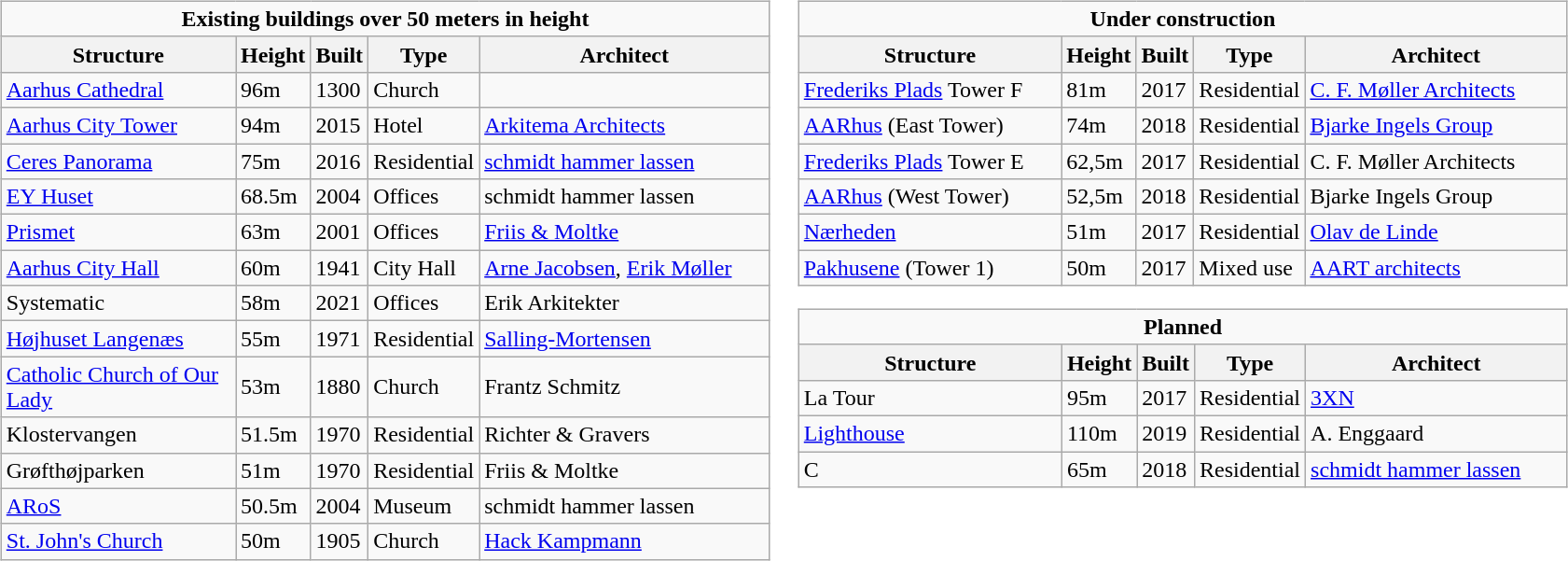<table>
<tr>
<td><br><table style="width:550px;" class="wikitable">
<tr>
<td colspan="10" style="text-align:center;"><strong>Existing buildings over 50 meters in height</strong></td>
</tr>
<tr>
<th>Structure</th>
<th>Height</th>
<th>Built</th>
<th>Type</th>
<th style="width:200px;">Architect</th>
</tr>
<tr>
<td><a href='#'>Aarhus Cathedral</a></td>
<td>96m</td>
<td>1300</td>
<td>Church</td>
<td></td>
</tr>
<tr>
<td><a href='#'>Aarhus City Tower</a></td>
<td>94m</td>
<td>2015</td>
<td>Hotel</td>
<td><a href='#'>Arkitema Architects</a></td>
</tr>
<tr>
<td><a href='#'>Ceres Panorama</a></td>
<td>75m</td>
<td>2016</td>
<td>Residential</td>
<td><a href='#'>schmidt hammer lassen</a></td>
</tr>
<tr>
<td><a href='#'>EY Huset</a></td>
<td>68.5m</td>
<td>2004</td>
<td>Offices</td>
<td>schmidt hammer lassen</td>
</tr>
<tr>
<td><a href='#'>Prismet</a></td>
<td>63m</td>
<td>2001</td>
<td>Offices</td>
<td><a href='#'>Friis & Moltke</a></td>
</tr>
<tr>
<td><a href='#'>Aarhus City Hall</a></td>
<td>60m</td>
<td>1941</td>
<td>City Hall</td>
<td><a href='#'>Arne Jacobsen</a>, <a href='#'>Erik Møller</a></td>
</tr>
<tr>
<td>Systematic</td>
<td>58m</td>
<td>2021</td>
<td>Offices</td>
<td>Erik Arkitekter</td>
</tr>
<tr>
<td><a href='#'>Højhuset Langenæs</a></td>
<td>55m</td>
<td>1971</td>
<td>Residential</td>
<td><a href='#'>Salling-Mortensen</a></td>
</tr>
<tr>
<td><a href='#'>Catholic Church of Our Lady</a></td>
<td>53m</td>
<td>1880</td>
<td>Church</td>
<td>Frantz Schmitz</td>
</tr>
<tr>
<td>Klostervangen</td>
<td>51.5m</td>
<td>1970</td>
<td>Residential</td>
<td>Richter & Gravers</td>
</tr>
<tr>
<td>Grøfthøjparken</td>
<td>51m</td>
<td>1970</td>
<td>Residential</td>
<td>Friis & Moltke</td>
</tr>
<tr>
<td><a href='#'>ARoS</a></td>
<td>50.5m</td>
<td>2004</td>
<td>Museum</td>
<td>schmidt hammer lassen</td>
</tr>
<tr>
<td><a href='#'>St. John's Church</a></td>
<td>50m</td>
<td>1905</td>
<td>Church</td>
<td><a href='#'>Hack Kampmann</a></td>
</tr>
</table>
<br></td>
<td valign="top"><br><table style="width:550px;" class="wikitable">
<tr>
<td colspan="10" style="text-align:center;"><strong>Under construction</strong></td>
</tr>
<tr>
<th>Structure</th>
<th>Height</th>
<th>Built</th>
<th>Type</th>
<th style="width:200px;">Architect</th>
</tr>
<tr>
<td style="width:200px;"><a href='#'>Frederiks Plads</a> Tower F</td>
<td>81m</td>
<td>2017</td>
<td>Residential</td>
<td><a href='#'>C. F. Møller Architects</a></td>
</tr>
<tr>
<td><a href='#'>AARhus</a> (East Tower)</td>
<td>74m</td>
<td>2018</td>
<td>Residential</td>
<td><a href='#'>Bjarke Ingels Group</a></td>
</tr>
<tr>
<td><a href='#'>Frederiks Plads</a> Tower E</td>
<td>62,5m</td>
<td>2017</td>
<td>Residential</td>
<td>C. F. Møller Architects</td>
</tr>
<tr>
<td><a href='#'>AARhus</a> (West Tower)</td>
<td>52,5m</td>
<td>2018</td>
<td>Residential</td>
<td>Bjarke Ingels Group</td>
</tr>
<tr>
<td><a href='#'>Nærheden</a></td>
<td>51m</td>
<td>2017</td>
<td>Residential</td>
<td><a href='#'>Olav de Linde</a></td>
</tr>
<tr>
<td><a href='#'>Pakhusene</a> (Tower 1)</td>
<td>50m</td>
<td>2017</td>
<td>Mixed use</td>
<td><a href='#'>AART architects</a></td>
</tr>
</table>
<table style="width:550px;" class="wikitable">
<tr>
<td colspan="10" style="text-align:center;"><strong>Planned</strong></td>
</tr>
<tr>
<th>Structure</th>
<th>Height</th>
<th>Built</th>
<th>Type</th>
<th style="width:200px;">Architect</th>
</tr>
<tr>
<td style="width:200px;">La Tour</td>
<td>95m</td>
<td>2017</td>
<td>Residential</td>
<td><a href='#'>3XN</a></td>
</tr>
<tr>
<td style="width:200px;"><a href='#'>Lighthouse</a></td>
<td>110m</td>
<td>2019</td>
<td>Residential</td>
<td>A. Enggaard</td>
</tr>
<tr>
<td style="width:200px;">C</td>
<td>65m</td>
<td>2018</td>
<td>Residential</td>
<td><a href='#'>schmidt hammer lassen</a></td>
</tr>
</table>
</td>
</tr>
</table>
